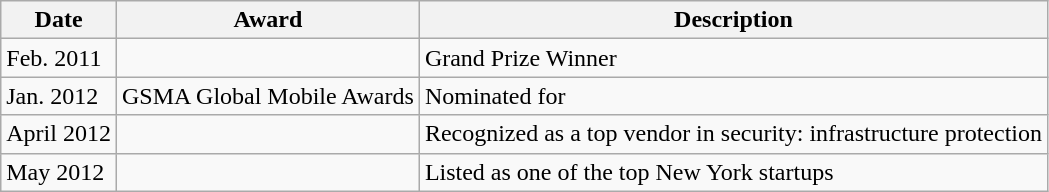<table class="wikitable">
<tr>
<th>Date</th>
<th>Award</th>
<th>Description</th>
</tr>
<tr>
<td>Feb. 2011</td>
<td></td>
<td>Grand Prize Winner</td>
</tr>
<tr>
<td>Jan. 2012</td>
<td>GSMA Global Mobile Awards</td>
<td>Nominated for </td>
</tr>
<tr>
<td>April 2012</td>
<td></td>
<td>Recognized as a top vendor in security: infrastructure protection</td>
</tr>
<tr>
<td>May 2012</td>
<td></td>
<td>Listed as one of the top New York startups</td>
</tr>
</table>
